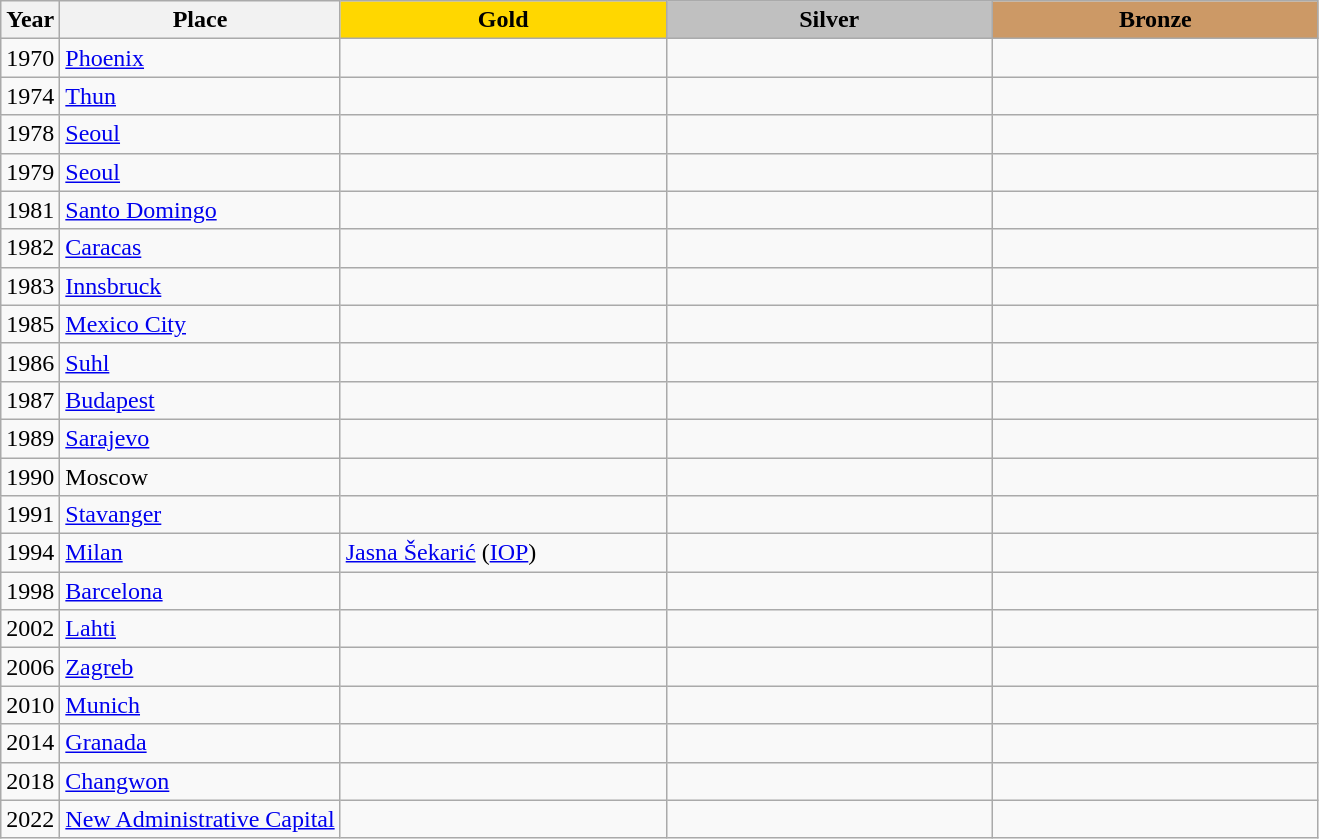<table class="wikitable">
<tr>
<th>Year</th>
<th>Place</th>
<th style="background:gold; width:210px;">Gold</th>
<th style="background:silver; width:210px;">Silver</th>
<th style="background:#c96; width:210px;">Bronze</th>
</tr>
<tr>
<td>1970</td>
<td> <a href='#'>Phoenix</a></td>
<td></td>
<td></td>
<td></td>
</tr>
<tr>
<td>1974</td>
<td> <a href='#'>Thun</a></td>
<td></td>
<td></td>
<td></td>
</tr>
<tr>
<td>1978</td>
<td> <a href='#'>Seoul</a></td>
<td></td>
<td></td>
<td></td>
</tr>
<tr>
<td>1979</td>
<td> <a href='#'>Seoul</a></td>
<td></td>
<td></td>
<td></td>
</tr>
<tr>
<td>1981</td>
<td> <a href='#'>Santo Domingo</a></td>
<td></td>
<td></td>
<td></td>
</tr>
<tr>
<td>1982</td>
<td> <a href='#'>Caracas</a></td>
<td></td>
<td></td>
<td></td>
</tr>
<tr>
<td>1983</td>
<td> <a href='#'>Innsbruck</a></td>
<td></td>
<td></td>
<td></td>
</tr>
<tr>
<td>1985</td>
<td> <a href='#'>Mexico City</a></td>
<td></td>
<td></td>
<td></td>
</tr>
<tr>
<td>1986</td>
<td> <a href='#'>Suhl</a></td>
<td></td>
<td></td>
<td></td>
</tr>
<tr>
<td>1987</td>
<td> <a href='#'>Budapest</a></td>
<td></td>
<td></td>
<td></td>
</tr>
<tr>
<td>1989</td>
<td> <a href='#'>Sarajevo</a></td>
<td></td>
<td></td>
<td></td>
</tr>
<tr>
<td>1990</td>
<td> Moscow</td>
<td></td>
<td></td>
<td></td>
</tr>
<tr>
<td>1991</td>
<td> <a href='#'>Stavanger</a></td>
<td></td>
<td></td>
<td></td>
</tr>
<tr>
<td>1994</td>
<td> <a href='#'>Milan</a></td>
<td> <a href='#'>Jasna Šekarić</a> (<a href='#'>IOP</a>)</td>
<td></td>
<td></td>
</tr>
<tr>
<td>1998</td>
<td> <a href='#'>Barcelona</a></td>
<td></td>
<td></td>
<td></td>
</tr>
<tr>
<td>2002</td>
<td> <a href='#'>Lahti</a></td>
<td></td>
<td></td>
<td></td>
</tr>
<tr>
<td>2006</td>
<td> <a href='#'>Zagreb</a></td>
<td></td>
<td></td>
<td></td>
</tr>
<tr>
<td>2010</td>
<td> <a href='#'>Munich</a></td>
<td></td>
<td></td>
<td></td>
</tr>
<tr>
<td>2014</td>
<td> <a href='#'>Granada</a></td>
<td></td>
<td></td>
<td></td>
</tr>
<tr>
<td>2018</td>
<td> <a href='#'>Changwon</a></td>
<td></td>
<td></td>
<td></td>
</tr>
<tr>
<td>2022</td>
<td> <a href='#'>New Administrative Capital</a></td>
<td></td>
<td></td>
<td></td>
</tr>
</table>
